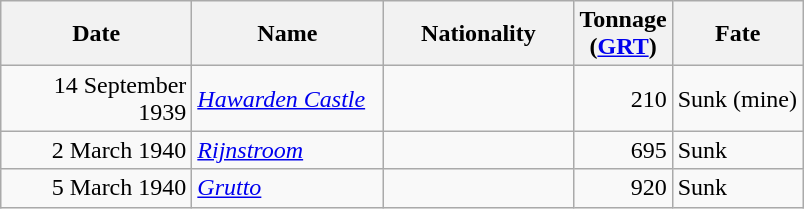<table class="wikitable sortable">
<tr>
<th width="120px">Date</th>
<th width="120px">Name</th>
<th width="120px">Nationality</th>
<th width="25px">Tonnage<br>(<a href='#'>GRT</a>)</th>
<th width="80px">Fate</th>
</tr>
<tr>
<td align="right">14 September 1939</td>
<td align="left"><a href='#'><em>Hawarden Castle</em></a></td>
<td align="left"></td>
<td align="right">210</td>
<td align="left">Sunk (mine)</td>
</tr>
<tr>
<td align="right">2 March 1940</td>
<td align="left"><a href='#'><em>Rijnstroom</em></a></td>
<td align="left"></td>
<td align="right">695</td>
<td align="left">Sunk</td>
</tr>
<tr>
<td align="right">5 March 1940</td>
<td align="left"><a href='#'><em>Grutto</em></a></td>
<td align="left"></td>
<td align="right">920</td>
<td align="left">Sunk</td>
</tr>
</table>
